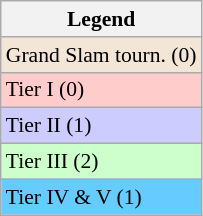<table class="wikitable" style="font-size:90%;">
<tr>
<th>Legend</th>
</tr>
<tr>
<td style="background:#f3e6d7;">Grand Slam tourn. (0)</td>
</tr>
<tr>
<td style="background:#fcc;">Tier I (0)</td>
</tr>
<tr>
<td style="background:#ccf;">Tier II (1)</td>
</tr>
<tr>
<td style="background:#cfc;">Tier III (2)</td>
</tr>
<tr>
<td style="background:#6cf;">Tier IV & V (1)</td>
</tr>
</table>
